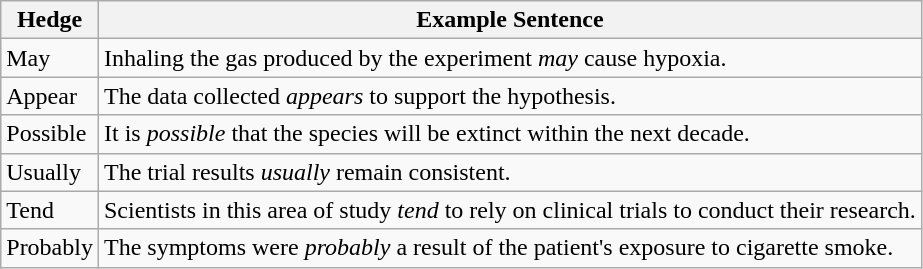<table class="wikitable">
<tr>
<th>Hedge</th>
<th>Example Sentence</th>
</tr>
<tr>
<td>May</td>
<td>Inhaling the gas produced by the experiment <em>may</em> cause hypoxia.</td>
</tr>
<tr>
<td>Appear</td>
<td>The data collected <em>appears</em> to support the hypothesis.</td>
</tr>
<tr>
<td>Possible</td>
<td>It is <em>possible</em> that the species will be extinct within the next decade.</td>
</tr>
<tr>
<td>Usually</td>
<td>The trial results <em>usually</em> remain consistent.</td>
</tr>
<tr>
<td>Tend</td>
<td>Scientists in this area of study <em>tend</em> to rely on clinical trials to conduct their research.</td>
</tr>
<tr>
<td>Probably</td>
<td>The symptoms were <em>probably</em> a result of the patient's exposure to cigarette smoke.</td>
</tr>
</table>
